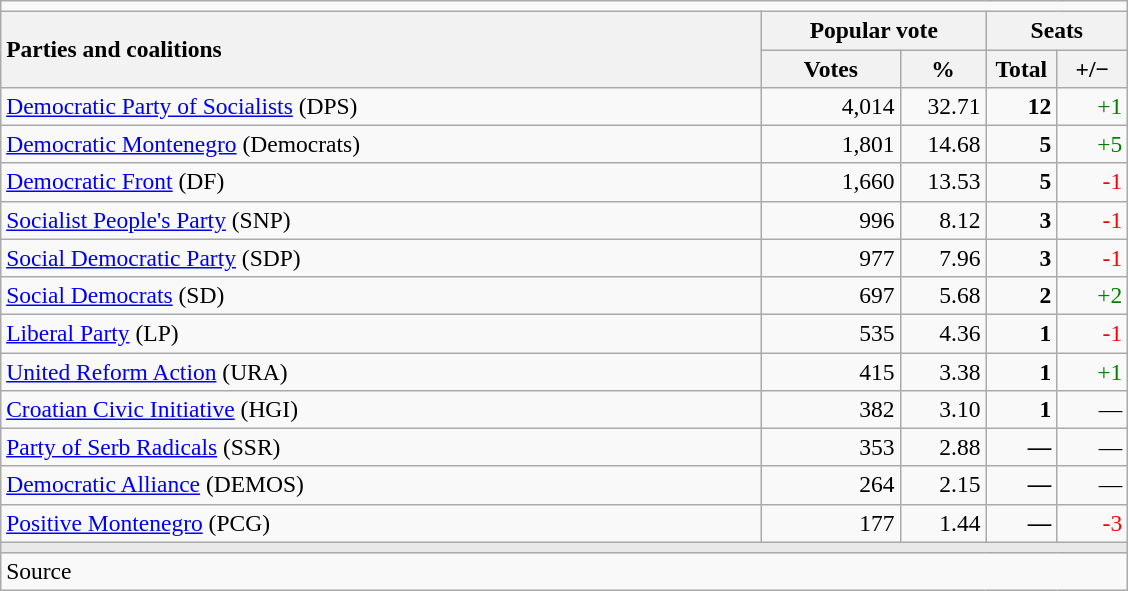<table class="wikitable" style="text-align:right; font-size:98%; margin-bottom:0">
<tr>
<td colspan="6"></td>
</tr>
<tr>
<th style="text-align:left;" rowspan="2" width="500">Parties and coalitions</th>
<th colspan="2">Popular vote</th>
<th colspan="2">Seats</th>
</tr>
<tr>
<th width="85">Votes</th>
<th width="50">%</th>
<th width="40">Total</th>
<th width="40">+/−</th>
</tr>
<tr>
<td align="left"><a href='#'>Democratic Party of Socialists</a> (DPS)</td>
<td>4,014</td>
<td>32.71</td>
<td><strong>12</strong></td>
<td style="color:green;">+1</td>
</tr>
<tr>
<td align="left"><a href='#'>Democratic Montenegro</a> (Democrats)</td>
<td>1,801</td>
<td>14.68</td>
<td><strong>5</strong></td>
<td style="color:green;">+5</td>
</tr>
<tr>
<td align="left"><a href='#'>Democratic Front</a> (DF)</td>
<td>1,660</td>
<td>13.53</td>
<td><strong>5</strong></td>
<td style="color:red;">-1</td>
</tr>
<tr>
<td align="left"><a href='#'>Socialist People's Party</a> (SNP)</td>
<td>996</td>
<td>8.12</td>
<td><strong>3</strong></td>
<td style="color:red;">-1</td>
</tr>
<tr>
<td align="left"><a href='#'>Social Democratic Party</a> (SDP)</td>
<td>977</td>
<td>7.96</td>
<td><strong>3</strong></td>
<td style="color:red;">-1</td>
</tr>
<tr>
<td align="left"><a href='#'>Social Democrats</a> (SD)</td>
<td>697</td>
<td>5.68</td>
<td><strong>2</strong></td>
<td style="color:green;">+2</td>
</tr>
<tr>
<td align="left"><a href='#'>Liberal Party</a> (LP)</td>
<td>535</td>
<td>4.36</td>
<td><strong>1</strong></td>
<td style="color:red;">-1</td>
</tr>
<tr>
<td align="left"><a href='#'>United Reform Action</a> (URA)</td>
<td>415</td>
<td>3.38</td>
<td><strong>1</strong></td>
<td style="color:green;">+1</td>
</tr>
<tr>
<td align="left"><a href='#'>Croatian Civic Initiative</a> (HGI)</td>
<td>382</td>
<td>3.10</td>
<td><strong>1</strong></td>
<td>—</td>
</tr>
<tr>
<td align="left"><a href='#'>Party of Serb Radicals</a> (SSR)</td>
<td>353</td>
<td>2.88</td>
<td><strong>—</strong></td>
<td>—</td>
</tr>
<tr>
<td align="left"><a href='#'>Democratic Alliance</a> (DEMOS)</td>
<td>264</td>
<td>2.15</td>
<td><strong>—</strong></td>
<td>—</td>
</tr>
<tr>
<td align="left"><a href='#'>Positive Montenegro</a> (PCG)</td>
<td>177</td>
<td>1.44</td>
<td><strong>—</strong></td>
<td style="color:red;">-3</td>
</tr>
<tr>
<td colspan="6" bgcolor="#E9E9E9"></td>
</tr>
<tr>
<td align="left" colspan="6">Source</td>
</tr>
</table>
